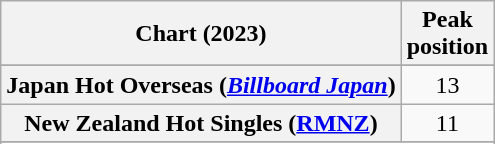<table class="wikitable sortable plainrowheaders" style="text-align:center">
<tr>
<th scope="col">Chart (2023)</th>
<th scope="col">Peak<br>position</th>
</tr>
<tr>
</tr>
<tr>
</tr>
<tr>
<th scope="row">Japan Hot Overseas (<em><a href='#'>Billboard Japan</a></em>)</th>
<td>13</td>
</tr>
<tr>
<th scope="row">New Zealand Hot Singles (<a href='#'>RMNZ</a>)</th>
<td>11</td>
</tr>
<tr>
</tr>
<tr>
</tr>
<tr>
</tr>
<tr>
</tr>
</table>
